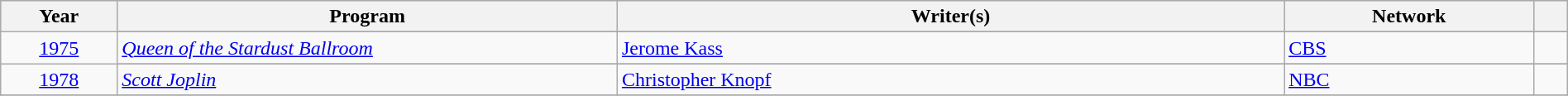<table class="wikitable" style="width:100%">
<tr bgcolor="#bebebe">
<th width="7%">Year</th>
<th width="30%">Program</th>
<th width="40%">Writer(s)</th>
<th width="15%">Network</th>
<th scope="col" style="width:2%;" class="unsortable"></th>
</tr>
<tr>
<td rowspan="2" style="text-align:center"><a href='#'>1975</a></td>
</tr>
<tr>
<td><em><a href='#'>Queen of the Stardust Ballroom</a></em></td>
<td><a href='#'>Jerome Kass</a></td>
<td><a href='#'>CBS</a></td>
<td></td>
</tr>
<tr>
<td rowspan="2" style="text-align:center"><a href='#'>1978</a></td>
</tr>
<tr>
<td><em><a href='#'>Scott Joplin</a></em></td>
<td><a href='#'>Christopher Knopf</a></td>
<td><a href='#'>NBC</a></td>
<td></td>
</tr>
<tr>
</tr>
</table>
